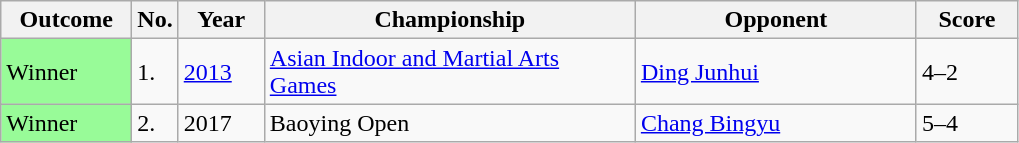<table class="sortable wikitable">
<tr>
<th width="80">Outcome</th>
<th width="20">No.</th>
<th width="50">Year</th>
<th width="240">Championship</th>
<th width="180">Opponent</th>
<th width="60">Score</th>
</tr>
<tr>
<td style="background:#98FB98">Winner</td>
<td>1.</td>
<td><a href='#'>2013</a></td>
<td><a href='#'>Asian Indoor and Martial Arts Games</a></td>
<td> <a href='#'>Ding Junhui</a></td>
<td>4–2</td>
</tr>
<tr>
<td style="background:#98FB98">Winner</td>
<td>2.</td>
<td>2017</td>
<td>Baoying Open</td>
<td> <a href='#'>Chang Bingyu</a></td>
<td>5–4</td>
</tr>
</table>
